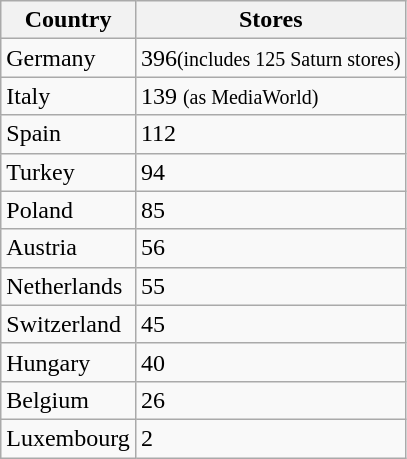<table class="wikitable sortable">
<tr>
<th>Country</th>
<th>Stores</th>
</tr>
<tr>
<td>Germany</td>
<td>396<small>(includes 125 Saturn stores)</small></td>
</tr>
<tr>
<td>Italy</td>
<td>139 <small>(as MediaWorld)</small></td>
</tr>
<tr>
<td>Spain</td>
<td>112</td>
</tr>
<tr>
<td>Turkey</td>
<td>94</td>
</tr>
<tr>
<td>Poland</td>
<td>85</td>
</tr>
<tr>
<td>Austria</td>
<td>56</td>
</tr>
<tr>
<td>Netherlands</td>
<td>55</td>
</tr>
<tr>
<td>Switzerland</td>
<td>45</td>
</tr>
<tr>
<td>Hungary</td>
<td>40</td>
</tr>
<tr>
<td>Belgium</td>
<td>26</td>
</tr>
<tr>
<td>Luxembourg</td>
<td>2</td>
</tr>
</table>
